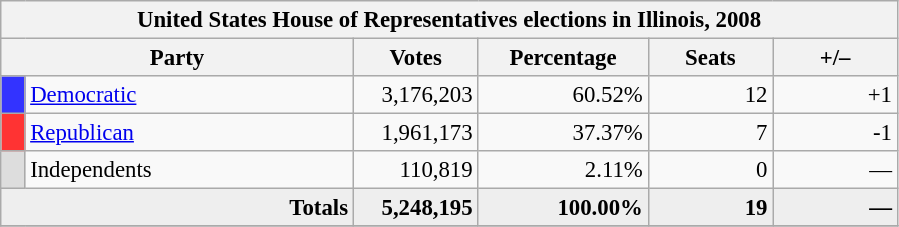<table class="wikitable" style="font-size: 95%;">
<tr>
<th colspan="6">United States House of Representatives elections in Illinois, 2008</th>
</tr>
<tr>
<th colspan=2 style="width: 15em">Party</th>
<th style="width: 5em">Votes</th>
<th style="width: 7em">Percentage</th>
<th style="width: 5em">Seats</th>
<th style="width: 5em">+/–</th>
</tr>
<tr>
<th style="background-color:#3333FF; width: 3px"></th>
<td style="width: 130px"><a href='#'>Democratic</a></td>
<td align="right">3,176,203</td>
<td align="right">60.52%</td>
<td align="right">12</td>
<td align="right">+1</td>
</tr>
<tr>
<th style="background-color:#FF3333; width: 3px"></th>
<td style="width: 130px"><a href='#'>Republican</a></td>
<td align="right">1,961,173</td>
<td align="right">37.37%</td>
<td align="right">7</td>
<td align="right">-1</td>
</tr>
<tr>
<th style="background-color:#DDDDDD; width: 3px"></th>
<td style="width: 130px">Independents</td>
<td align="right">110,819</td>
<td align="right">2.11%</td>
<td align="right">0</td>
<td align="right">—</td>
</tr>
<tr bgcolor="#EEEEEE">
<td colspan="2" align="right"><strong>Totals</strong></td>
<td align="right"><strong>5,248,195</strong></td>
<td align="right"><strong>100.00%</strong></td>
<td align="right"><strong>19</strong></td>
<td align="right"><strong>—</strong></td>
</tr>
<tr bgcolor="#EEEEEE">
</tr>
</table>
